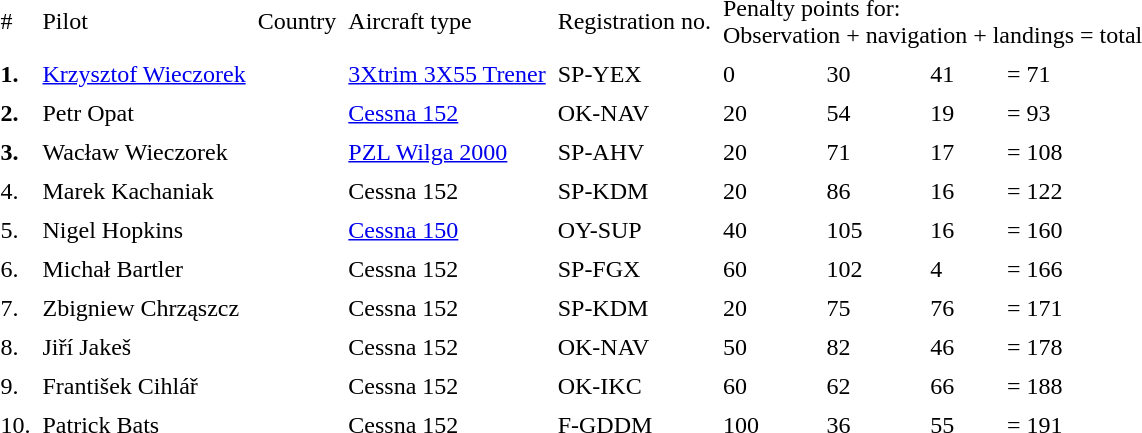<table cellpadding="3">
<tr>
<td>#</td>
<td>Pilot</td>
<td>Country</td>
<td>Aircraft type</td>
<td>Registration no.</td>
<td colspan=4>Penalty points for:<br> Observation + navigation + landings = total</td>
</tr>
<tr>
<td><strong>1.</strong></td>
<td>  <a href='#'>Krzysztof Wieczorek</a></td>
<td></td>
<td><a href='#'>3Xtrim 3X55 Trener</a></td>
<td>SP-YEX</td>
<td>0</td>
<td>30</td>
<td>41</td>
<td>= 71</td>
</tr>
<tr>
<td><strong>2.</strong></td>
<td>  Petr Opat</td>
<td></td>
<td><a href='#'>Cessna 152</a></td>
<td>OK-NAV</td>
<td>20</td>
<td>54</td>
<td>19</td>
<td>= 93</td>
</tr>
<tr>
<td><strong>3.</strong></td>
<td> Wacław Wieczorek</td>
<td></td>
<td><a href='#'>PZL Wilga 2000</a></td>
<td>SP-AHV</td>
<td>20</td>
<td>71</td>
<td>17</td>
<td>= 108</td>
</tr>
<tr>
<td>4.</td>
<td>Marek Kachaniak</td>
<td></td>
<td>Cessna 152</td>
<td>SP-KDM</td>
<td>20</td>
<td>86</td>
<td>16</td>
<td>= 122</td>
</tr>
<tr>
<td>5.</td>
<td>Nigel Hopkins</td>
<td></td>
<td><a href='#'>Cessna 150</a></td>
<td>OY-SUP</td>
<td>40</td>
<td>105</td>
<td>16</td>
<td>= 160</td>
</tr>
<tr>
<td>6.</td>
<td>Michał Bartler</td>
<td></td>
<td>Cessna 152</td>
<td>SP-FGX</td>
<td>60</td>
<td>102</td>
<td>4</td>
<td>= 166</td>
</tr>
<tr>
<td>7.</td>
<td>Zbigniew Chrząszcz</td>
<td></td>
<td>Cessna 152</td>
<td>SP-KDM</td>
<td>20</td>
<td>75</td>
<td>76</td>
<td>= 171</td>
</tr>
<tr>
<td>8.</td>
<td>Jiří Jakeš</td>
<td></td>
<td>Cessna 152</td>
<td>OK-NAV</td>
<td>50</td>
<td>82</td>
<td>46</td>
<td>= 178</td>
</tr>
<tr>
<td>9.</td>
<td>František Cihlář</td>
<td></td>
<td>Cessna 152</td>
<td>OK-IKC</td>
<td>60</td>
<td>62</td>
<td>66</td>
<td>= 188</td>
</tr>
<tr>
<td>10.</td>
<td>Patrick Bats</td>
<td></td>
<td>Cessna 152</td>
<td>F-GDDM</td>
<td>100</td>
<td>36</td>
<td>55</td>
<td>= 191</td>
</tr>
</table>
